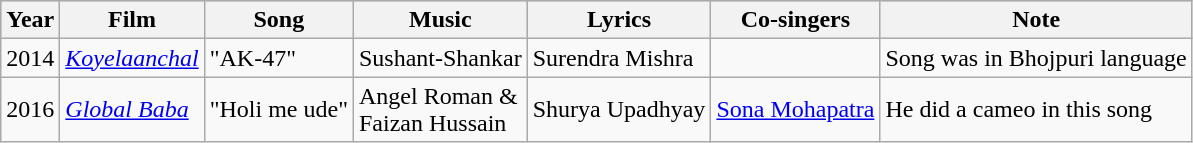<table class="wikitable sortable">
<tr style="background:#cccccf; text-align:center;">
<th>Year</th>
<th>Film</th>
<th>Song</th>
<th>Music</th>
<th>Lyrics</th>
<th>Co-singers</th>
<th>Note</th>
</tr>
<tr>
<td>2014</td>
<td><em><a href='#'>Koyelaanchal</a></em></td>
<td>"AK-47"</td>
<td>Sushant-Shankar</td>
<td>Surendra Mishra</td>
<td></td>
<td>Song was in Bhojpuri language</td>
</tr>
<tr>
<td>2016</td>
<td><em><a href='#'>Global Baba</a></em></td>
<td>"Holi me ude"</td>
<td>Angel Roman &<br>Faizan Hussain</td>
<td>Shurya Upadhyay</td>
<td><a href='#'>Sona Mohapatra</a></td>
<td>He did a cameo in this song</td>
</tr>
</table>
